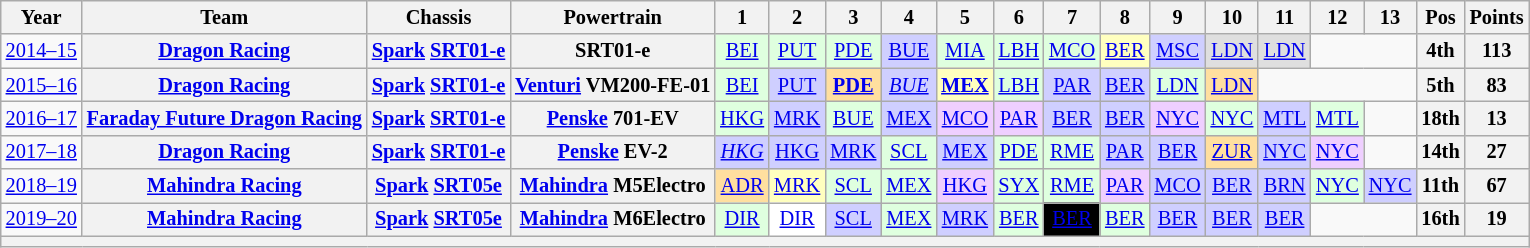<table class="wikitable" style="text-align:center; font-size:85%">
<tr>
<th>Year</th>
<th>Team</th>
<th>Chassis</th>
<th>Powertrain</th>
<th>1</th>
<th>2</th>
<th>3</th>
<th>4</th>
<th>5</th>
<th>6</th>
<th>7</th>
<th>8</th>
<th>9</th>
<th>10</th>
<th>11</th>
<th>12</th>
<th>13</th>
<th>Pos</th>
<th>Points</th>
</tr>
<tr>
<td nowrap><a href='#'>2014–15</a></td>
<th nowrap><a href='#'>Dragon Racing</a></th>
<th nowrap><a href='#'>Spark</a> <a href='#'>SRT01-e</a></th>
<th nowrap>SRT01-e</th>
<td style="background:#DFFFDF;"><a href='#'>BEI</a><br></td>
<td style="background:#DFFFDF;"><a href='#'>PUT</a><br></td>
<td style="background:#DFFFDF;"><a href='#'>PDE</a><br></td>
<td style="background:#CFCFFF;"><a href='#'>BUE</a><br></td>
<td style="background:#DFFFDF;"><a href='#'>MIA</a><br></td>
<td style="background:#DFFFDF;"><a href='#'>LBH</a><br></td>
<td style="background:#DFFFDF;"><a href='#'>MCO</a><br></td>
<td style="background:#FFFFBF;"><a href='#'>BER</a><br></td>
<td style="background:#CFCFFF;"><a href='#'>MSC</a><br></td>
<td style="background:#DFDFDF;"><a href='#'>LDN</a><br></td>
<td style="background:#DFDFDF;"><a href='#'>LDN</a><br></td>
<td colspan=2></td>
<th>4th</th>
<th>113</th>
</tr>
<tr>
<td nowrap><a href='#'>2015–16</a></td>
<th nowrap><a href='#'>Dragon Racing</a></th>
<th nowrap><a href='#'>Spark</a> <a href='#'>SRT01-e</a></th>
<th nowrap><a href='#'>Venturi</a> VM200-FE-01</th>
<td style="background:#DFFFDF;"><a href='#'>BEI</a><br></td>
<td style="background:#CFCFFF;"><a href='#'>PUT</a><br></td>
<td style="background:#FFDF9F;"><strong><a href='#'>PDE</a></strong><br></td>
<td style="background:#CFCFFF;"><em><a href='#'>BUE</a></em><br></td>
<td style="background:#FFFFBF;"><strong><a href='#'>MEX</a></strong><br></td>
<td style="background:#DFFFDF;"><a href='#'>LBH</a><br></td>
<td style="background:#CFCFFF;"><a href='#'>PAR</a><br></td>
<td style="background:#CFCFFF;"><a href='#'>BER</a><br></td>
<td style="background:#DFFFDF;"><a href='#'>LDN</a><br></td>
<td style="background:#FFDF9F;"><a href='#'>LDN</a><br></td>
<td colspan=3></td>
<th>5th</th>
<th>83</th>
</tr>
<tr>
<td nowrap><a href='#'>2016–17</a></td>
<th nowrap><a href='#'>Faraday Future Dragon Racing</a></th>
<th nowrap><a href='#'>Spark</a> <a href='#'>SRT01-e</a></th>
<th nowrap><a href='#'>Penske</a> 701-EV</th>
<td style="background:#DFFFDF;"><a href='#'>HKG</a><br></td>
<td style="background:#CFCFFF;"><a href='#'>MRK</a><br></td>
<td style="background:#DFFFDF;"><a href='#'>BUE</a><br></td>
<td style="background:#CFCFFF;"><a href='#'>MEX</a><br></td>
<td style="background:#EFCFFF;"><a href='#'>MCO</a><br></td>
<td style="background:#EFCFFF;"><a href='#'>PAR</a><br></td>
<td style="background:#CFCFFF;"><a href='#'>BER</a><br></td>
<td style="background:#CFCFFF;"><a href='#'>BER</a><br></td>
<td style="background:#EFCFFF;"><a href='#'>NYC</a><br></td>
<td style="background:#DFFFDF;"><a href='#'>NYC</a><br></td>
<td style="background:#CFCFFF;"><a href='#'>MTL</a><br></td>
<td style="background:#DFFFDF;"><a href='#'>MTL</a><br></td>
<td></td>
<th>18th</th>
<th>13</th>
</tr>
<tr>
<td nowrap><a href='#'>2017–18</a></td>
<th nowrap><a href='#'>Dragon Racing</a></th>
<th nowrap><a href='#'>Spark</a> <a href='#'>SRT01-e</a></th>
<th nowrap><a href='#'>Penske</a> EV-2</th>
<td style="background:#CFCFFF;"><em><a href='#'>HKG</a></em><br></td>
<td style="background:#CFCFFF;"><a href='#'>HKG</a><br></td>
<td style="background:#CFCFFF;"><a href='#'>MRK</a><br></td>
<td style="background:#DFFFDF;"><a href='#'>SCL</a><br></td>
<td style="background:#CFCFFF;"><a href='#'>MEX</a><br></td>
<td style="background:#DFFFDF;"><a href='#'>PDE</a><br></td>
<td style="background:#DFFFDF;"><a href='#'>RME</a><br></td>
<td style="background:#CFCFFF;"><a href='#'>PAR</a><br></td>
<td style="background:#CFCFFF;"><a href='#'>BER</a><br></td>
<td style="background:#FFDF9F;"><a href='#'>ZUR</a><br></td>
<td style="background:#CFCFFF;"><a href='#'>NYC</a><br></td>
<td style="background:#EFCFFF;"><a href='#'>NYC</a><br></td>
<td></td>
<th>14th</th>
<th>27</th>
</tr>
<tr>
<td nowrap><a href='#'>2018–19</a></td>
<th nowrap><a href='#'>Mahindra Racing</a></th>
<th nowrap><a href='#'>Spark</a> <a href='#'>SRT05e</a></th>
<th nowrap><a href='#'>Mahindra</a> M5Electro</th>
<td style="background:#FFDF9F;"><a href='#'>ADR</a><br></td>
<td style="background:#FFFFBF;"><a href='#'>MRK</a><br></td>
<td style="background:#DFFFDF;"><a href='#'>SCL</a><br></td>
<td style="background:#DFFFDF;"><a href='#'>MEX</a><br></td>
<td style="background:#EFCFFF;"><a href='#'>HKG</a><br></td>
<td style="background:#DFFFDF;"><a href='#'>SYX</a><br></td>
<td style="background:#DFFFDF;"><a href='#'>RME</a><br></td>
<td style="background:#EFCFFF;"><a href='#'>PAR</a><br></td>
<td style="background:#CFCFFF;"><a href='#'>MCO</a><br></td>
<td style="background:#CFCFFF;"><a href='#'>BER</a><br></td>
<td style="background:#CFCFFF;"><a href='#'>BRN</a><br></td>
<td style="background:#DFFFDF;"><a href='#'>NYC</a><br></td>
<td style="background:#CFCFFF;"><a href='#'>NYC</a><br></td>
<th>11th</th>
<th>67</th>
</tr>
<tr>
<td nowrap><a href='#'>2019–20</a></td>
<th nowrap><a href='#'>Mahindra Racing</a></th>
<th nowrap><a href='#'>Spark</a> <a href='#'>SRT05e</a></th>
<th nowrap><a href='#'>Mahindra</a> M6Electro</th>
<td style="background:#DFFFDF;"><a href='#'>DIR</a><br></td>
<td style="background:#FFFFFF;"><a href='#'>DIR</a><br></td>
<td style="background:#CFCFFF;"><a href='#'>SCL</a><br></td>
<td style="background:#DFFFDF;"><a href='#'>MEX</a><br></td>
<td style="background:#CFCFFF;"><a href='#'>MRK</a><br></td>
<td style="background:#DFFFDF;"><a href='#'>BER</a><br></td>
<td style="background:#000000; color:white"><a href='#'><span>BER</span></a><br></td>
<td style="background:#DFFFDF;"><a href='#'>BER</a><br></td>
<td style="background:#CFCFFF;"><a href='#'>BER</a><br></td>
<td style="background:#CFCFFF;"><a href='#'>BER</a><br></td>
<td style="background:#CFCFFF;"><a href='#'>BER</a><br></td>
<td colspan=2></td>
<th>16th</th>
<th>19</th>
</tr>
<tr>
<th colspan="19"></th>
</tr>
</table>
